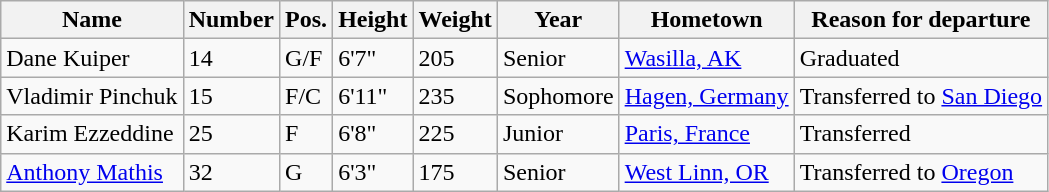<table class="wikitable sortable" border="1">
<tr>
<th>Name</th>
<th>Number</th>
<th>Pos.</th>
<th>Height</th>
<th>Weight</th>
<th>Year</th>
<th>Hometown</th>
<th class="unsortable">Reason for departure</th>
</tr>
<tr>
<td>Dane Kuiper</td>
<td>14</td>
<td>G/F</td>
<td>6'7"</td>
<td>205</td>
<td>Senior</td>
<td><a href='#'>Wasilla, AK</a></td>
<td>Graduated</td>
</tr>
<tr>
<td>Vladimir Pinchuk</td>
<td>15</td>
<td>F/C</td>
<td>6'11"</td>
<td>235</td>
<td>Sophomore</td>
<td><a href='#'>Hagen, Germany</a></td>
<td>Transferred to <a href='#'>San Diego</a></td>
</tr>
<tr>
<td>Karim Ezzeddine</td>
<td>25</td>
<td>F</td>
<td>6'8"</td>
<td>225</td>
<td>Junior</td>
<td><a href='#'>Paris, France</a></td>
<td>Transferred</td>
</tr>
<tr>
<td><a href='#'>Anthony Mathis</a></td>
<td>32</td>
<td>G</td>
<td>6'3"</td>
<td>175</td>
<td>Senior</td>
<td><a href='#'>West Linn, OR</a></td>
<td>Transferred to <a href='#'>Oregon</a></td>
</tr>
</table>
